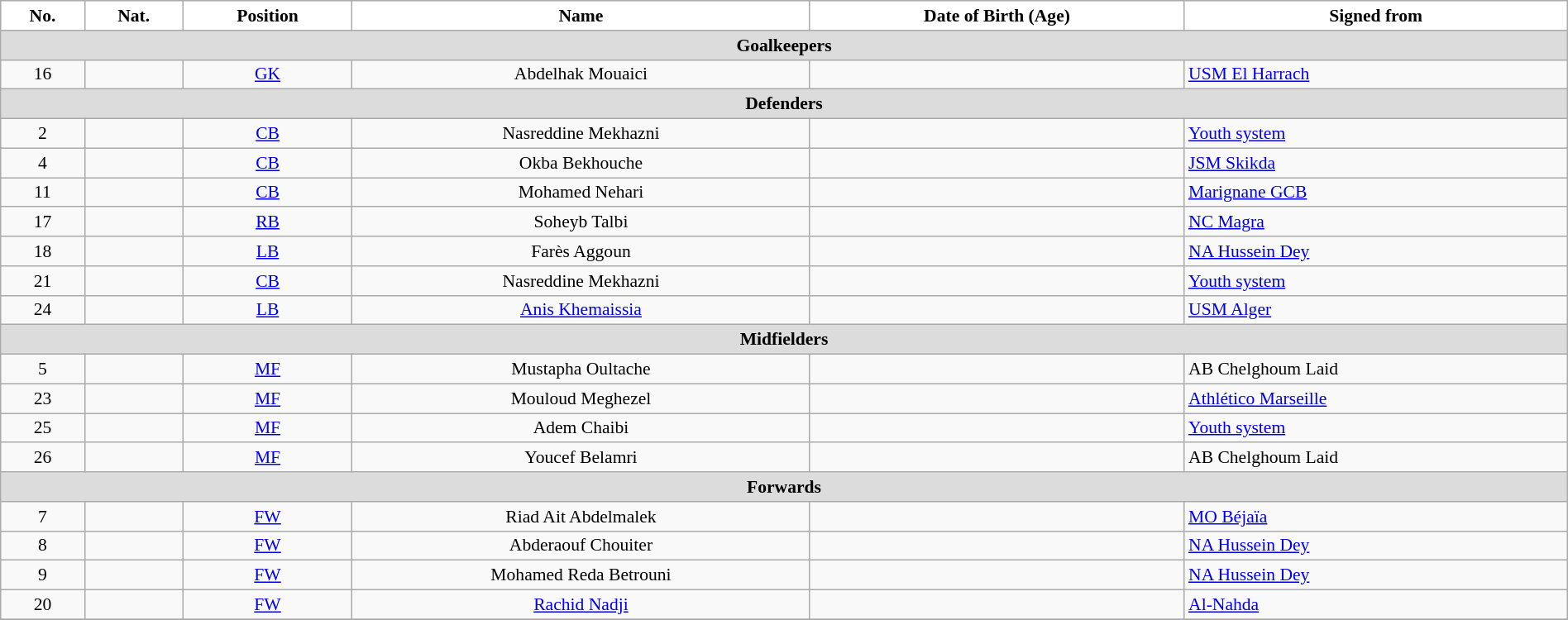<table class="wikitable" style="text-align:center; font-size:90%; width:100%">
<tr>
<th style="background:white; color:black; text-align:center;">No.</th>
<th style="background:white; color:black; text-align:center;">Nat.</th>
<th style="background:white; color:black; text-align:center;">Position</th>
<th style="background:white; color:black; text-align:center;">Name</th>
<th style="background:white; color:black; text-align:center;">Date of Birth (Age)</th>
<th style="background:white; color:black; text-align:center;">Signed from</th>
</tr>
<tr>
<th colspan=10 style="background:#DCDCDC; text-align:center;">Goalkeepers</th>
</tr>
<tr>
<td>16</td>
<td></td>
<td><a href='#'>GK</a></td>
<td>Abdelhak Mouaici</td>
<td></td>
<td style="text-align:left"> <a href='#'>USM El Harrach</a></td>
</tr>
<tr>
<th colspan=10 style="background:#DCDCDC; text-align:center;">Defenders</th>
</tr>
<tr>
<td>2</td>
<td></td>
<td><a href='#'>CB</a></td>
<td>Nasreddine Mekhazni</td>
<td></td>
<td style="text-align:left"> <a href='#'>Youth system</a></td>
</tr>
<tr>
<td>4</td>
<td></td>
<td><a href='#'>CB</a></td>
<td>Okba Bekhouche</td>
<td></td>
<td style="text-align:left"> <a href='#'>JSM Skikda</a></td>
</tr>
<tr>
<td>11</td>
<td></td>
<td><a href='#'>CB</a></td>
<td>Mohamed Nehari</td>
<td></td>
<td style="text-align:left"> <a href='#'>Marignane GCB</a></td>
</tr>
<tr>
<td>17</td>
<td></td>
<td><a href='#'>RB</a></td>
<td>Soheyb Talbi</td>
<td></td>
<td style="text-align:left"> <a href='#'>NC Magra</a></td>
</tr>
<tr>
<td>18</td>
<td></td>
<td><a href='#'>LB</a></td>
<td>Farès Aggoun</td>
<td></td>
<td style="text-align:left"> <a href='#'>NA Hussein Dey</a></td>
</tr>
<tr>
<td>21</td>
<td></td>
<td><a href='#'>CB</a></td>
<td>Nasreddine Mekhazni</td>
<td></td>
<td style="text-align:left"> <a href='#'>Youth system</a></td>
</tr>
<tr>
<td>24</td>
<td></td>
<td><a href='#'>LB</a></td>
<td><a href='#'>Anis Khemaissia</a></td>
<td></td>
<td style="text-align:left"> <a href='#'>USM Alger</a></td>
</tr>
<tr>
<th colspan=10 style="background:#DCDCDC; text-align:center;">Midfielders</th>
</tr>
<tr>
<td>5</td>
<td></td>
<td><a href='#'>MF</a></td>
<td>Mustapha Oultache</td>
<td></td>
<td style="text-align:left"> AB Chelghoum Laid</td>
</tr>
<tr>
<td>23</td>
<td></td>
<td><a href='#'>MF</a></td>
<td>Mouloud Meghezel</td>
<td></td>
<td style="text-align:left"> <a href='#'>Athlético Marseille</a></td>
</tr>
<tr>
<td>25</td>
<td></td>
<td><a href='#'>MF</a></td>
<td>Adem Chaibi</td>
<td></td>
<td style="text-align:left"> <a href='#'>Youth system</a></td>
</tr>
<tr>
<td>26</td>
<td></td>
<td><a href='#'>MF</a></td>
<td>Youcef Belamri</td>
<td></td>
<td style="text-align:left"> AB Chelghoum Laid</td>
</tr>
<tr>
<th colspan=10 style="background:#DCDCDC; text-align:center;">Forwards</th>
</tr>
<tr>
<td>7</td>
<td></td>
<td><a href='#'>FW</a></td>
<td>Riad Ait Abdelmalek</td>
<td></td>
<td style="text-align:left"> <a href='#'>MO Béjaïa</a></td>
</tr>
<tr>
<td>8</td>
<td></td>
<td><a href='#'>FW</a></td>
<td>Abderaouf Chouiter</td>
<td></td>
<td style="text-align:left"> <a href='#'>NA Hussein Dey</a></td>
</tr>
<tr>
<td>9</td>
<td></td>
<td><a href='#'>FW</a></td>
<td>Mohamed Reda Betrouni</td>
<td></td>
<td style="text-align:left"> <a href='#'>NA Hussein Dey</a></td>
</tr>
<tr>
<td>20</td>
<td></td>
<td><a href='#'>FW</a></td>
<td><a href='#'>Rachid Nadji</a></td>
<td></td>
<td style="text-align:left"> <a href='#'>Al-Nahda</a></td>
</tr>
<tr>
</tr>
</table>
